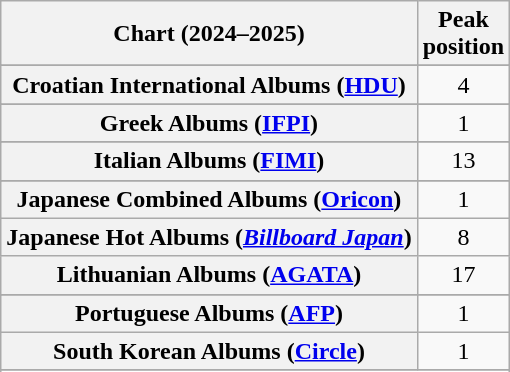<table class="wikitable sortable plainrowheaders" style="text-align:center">
<tr>
<th scope="col">Chart (2024–2025)</th>
<th scope="col">Peak<br>position</th>
</tr>
<tr>
</tr>
<tr>
</tr>
<tr>
</tr>
<tr>
</tr>
<tr>
</tr>
<tr>
<th scope="row">Croatian International Albums (<a href='#'>HDU</a>)</th>
<td>4</td>
</tr>
<tr>
</tr>
<tr>
</tr>
<tr>
</tr>
<tr>
</tr>
<tr>
</tr>
<tr>
<th scope="row">Greek Albums (<a href='#'>IFPI</a>)</th>
<td>1</td>
</tr>
<tr>
</tr>
<tr>
<th scope="row">Italian Albums (<a href='#'>FIMI</a>)</th>
<td>13</td>
</tr>
<tr>
</tr>
<tr>
<th scope="row">Japanese Combined Albums (<a href='#'>Oricon</a>)</th>
<td>1</td>
</tr>
<tr>
<th scope="row">Japanese Hot Albums (<em><a href='#'>Billboard Japan</a></em>)</th>
<td>8</td>
</tr>
<tr>
<th scope="row">Lithuanian Albums (<a href='#'>AGATA</a>)</th>
<td>17</td>
</tr>
<tr>
</tr>
<tr>
</tr>
<tr>
<th scope="row">Portuguese Albums (<a href='#'>AFP</a>)</th>
<td>1</td>
</tr>
<tr>
<th scope="row">South Korean Albums (<a href='#'>Circle</a>)</th>
<td>1</td>
</tr>
<tr>
</tr>
<tr>
</tr>
<tr>
</tr>
<tr>
</tr>
<tr>
</tr>
<tr>
</tr>
</table>
